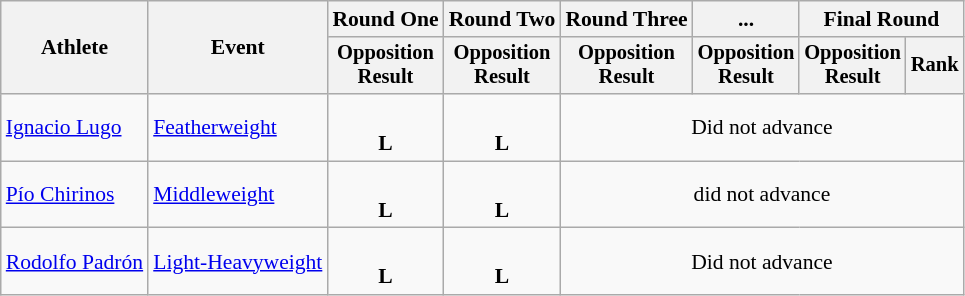<table class="wikitable" border="1" style="font-size:90%">
<tr>
<th rowspan="2">Athlete</th>
<th rowspan="2">Event</th>
<th>Round One</th>
<th>Round Two</th>
<th>Round Three</th>
<th>...</th>
<th colspan=2>Final Round</th>
</tr>
<tr style="font-size: 95%">
<th>Opposition<br>Result</th>
<th>Opposition<br>Result</th>
<th>Opposition<br>Result</th>
<th>Opposition<br>Result</th>
<th>Opposition<br>Result</th>
<th>Rank</th>
</tr>
<tr align=center>
<td align=left><a href='#'>Ignacio Lugo</a></td>
<td align=left><a href='#'>Featherweight</a></td>
<td><br><strong>L</strong> <sup></sup></td>
<td><br><strong>L</strong> <sup></sup></td>
<td colspan="4">Did not advance</td>
</tr>
<tr align=center>
<td align=left><a href='#'>Pío Chirinos</a></td>
<td align=left><a href='#'>Middleweight</a></td>
<td><br><strong>L</strong> <sup></sup></td>
<td><br><strong>L</strong> <sup></sup></td>
<td colspan=4>did not advance</td>
</tr>
<tr align=center>
<td align=left><a href='#'>Rodolfo Padrón</a></td>
<td align=left><a href='#'>Light-Heavyweight</a></td>
<td><br><strong>L</strong> <sup></sup></td>
<td><br><strong>L</strong> <sup></sup></td>
<td colspan="4">Did not advance</td>
</tr>
</table>
